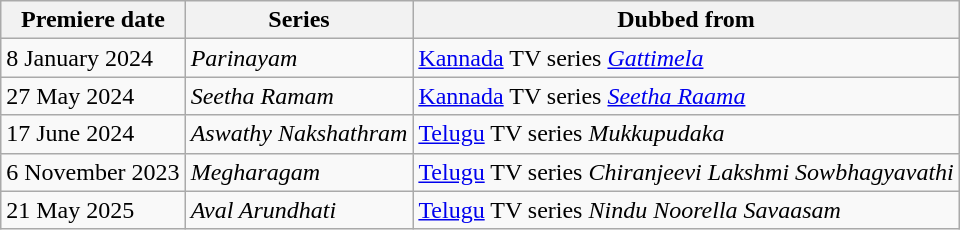<table class="wikitable sortable">
<tr>
<th>Premiere date</th>
<th>Series</th>
<th>Dubbed from</th>
</tr>
<tr>
<td>8 January 2024</td>
<td><em>Parinayam</em></td>
<td><a href='#'>Kannada</a> TV series <em><a href='#'>Gattimela</a></em></td>
</tr>
<tr>
<td>27 May 2024</td>
<td><em>Seetha Ramam</em></td>
<td><a href='#'>Kannada</a> TV series <em><a href='#'>Seetha Raama</a></em></td>
</tr>
<tr>
<td>17 June 2024</td>
<td><em>Aswathy Nakshathram</em></td>
<td><a href='#'>Telugu</a> TV series  <em>Mukkupudaka</em></td>
</tr>
<tr>
<td>6 November 2023</td>
<td><em>Megharagam</em></td>
<td><a href='#'>Telugu</a> TV series <em>Chiranjeevi Lakshmi Sowbhagyavathi</em></td>
</tr>
<tr>
<td>21 May 2025</td>
<td><em>Aval Arundhati</em></td>
<td><a href='#'>Telugu</a> TV series <em>Nindu Noorella Savaasam</em></td>
</tr>
</table>
